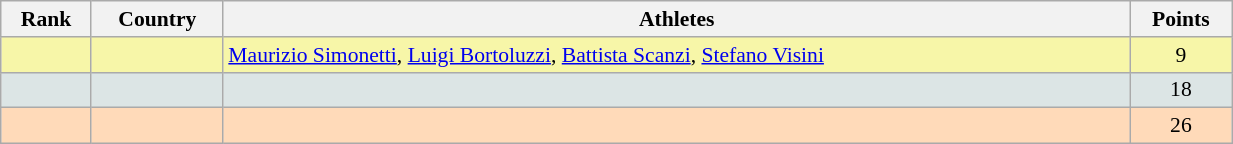<table class="wikitable" width=65% style="font-size:90%; text-align:center;">
<tr>
<th>Rank</th>
<th>Country</th>
<th>Athletes</th>
<th>Points</th>
</tr>
<tr bgcolor="#F7F6A8">
<td></td>
<td align=left></td>
<td align=left><a href='#'>Maurizio Simonetti</a>, <a href='#'>Luigi Bortoluzzi</a>, <a href='#'>Battista Scanzi</a>, <a href='#'>Stefano Visini</a></td>
<td>9</td>
</tr>
<tr bgcolor="#DCE5E5">
<td></td>
<td align=left></td>
<td></td>
<td>18</td>
</tr>
<tr bgcolor="#FFDAB9">
<td></td>
<td align=left></td>
<td></td>
<td>26</td>
</tr>
</table>
